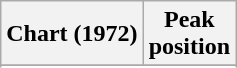<table class="wikitable sortable plainrowheaders">
<tr>
<th scope="col">Chart (1972)</th>
<th scope="col">Peak<br>position</th>
</tr>
<tr>
</tr>
<tr>
</tr>
</table>
